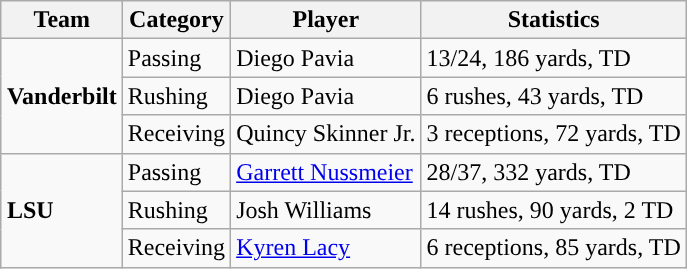<table class="wikitable" style="float: right;">
<tr>
<th>Team</th>
<th>Category</th>
<th>Player</th>
<th>Statistics</th>
</tr>
<tr>
<td rowspan=3><strong>Vanderbilt</strong></td>
<td>Passing</td>
<td>Diego Pavia</td>
<td>13/24, 186 yards, TD</td>
</tr>
<tr>
<td>Rushing</td>
<td>Diego Pavia</td>
<td>6 rushes, 43 yards, TD</td>
</tr>
<tr>
<td>Receiving</td>
<td>Quincy Skinner Jr.</td>
<td>3 receptions, 72 yards, TD</td>
</tr>
<tr>
<td rowspan=3><strong>LSU</strong></td>
<td>Passing</td>
<td><a href='#'>Garrett Nussmeier</a></td>
<td>28/37, 332 yards, TD</td>
</tr>
<tr>
<td>Rushing</td>
<td>Josh Williams</td>
<td>14 rushes, 90 yards, 2 TD</td>
</tr>
<tr>
<td>Receiving</td>
<td><a href='#'>Kyren Lacy</a></td>
<td>6 receptions, 85 yards, TD</td>
</tr>
</table>
